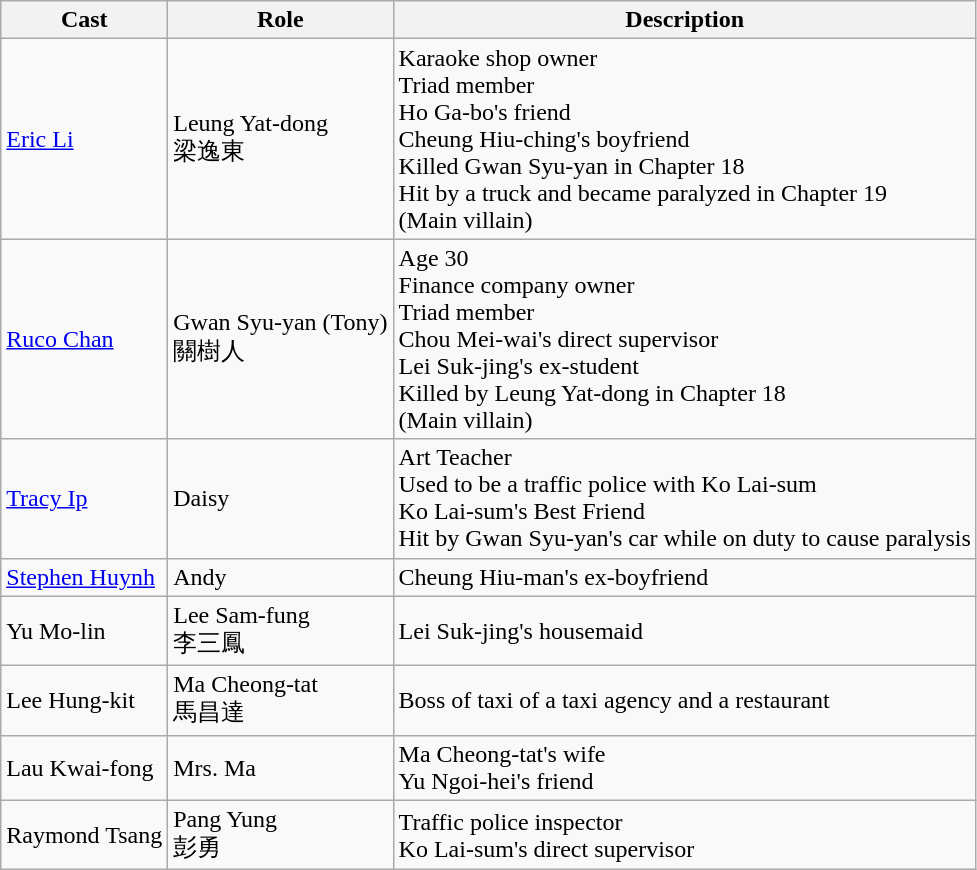<table class="wikitable">
<tr>
<th>Cast</th>
<th>Role</th>
<th>Description</th>
</tr>
<tr>
<td><a href='#'>Eric Li</a></td>
<td>Leung Yat-dong <br> 梁逸東</td>
<td>Karaoke shop owner <br> Triad member <br> Ho Ga-bo's friend <br> Cheung Hiu-ching's boyfriend <br> Killed Gwan Syu-yan in Chapter 18<br> Hit by a truck and became paralyzed in Chapter 19<br>(Main villain)</td>
</tr>
<tr>
<td><a href='#'>Ruco Chan</a></td>
<td>Gwan Syu-yan (Tony) <br> 關樹人</td>
<td>Age 30<br>Finance company owner <br> Triad member <br> Chou Mei-wai's direct supervisor <br> Lei Suk-jing's ex-student <br> Killed by Leung Yat-dong in Chapter 18<br>(Main villain)</td>
</tr>
<tr>
<td><a href='#'>Tracy Ip</a></td>
<td>Daisy</td>
<td>Art Teacher <br> Used to be a traffic police with Ko Lai-sum <br>Ko Lai-sum's Best Friend <br> Hit by Gwan Syu-yan's car while on duty to cause paralysis</td>
</tr>
<tr>
<td><a href='#'>Stephen Huynh</a></td>
<td>Andy</td>
<td>Cheung Hiu-man's ex-boyfriend</td>
</tr>
<tr>
<td>Yu Mo-lin</td>
<td>Lee Sam-fung <br> 李三鳳</td>
<td>Lei Suk-jing's housemaid</td>
</tr>
<tr>
<td>Lee Hung-kit</td>
<td>Ma Cheong-tat <br> 馬昌達</td>
<td>Boss of taxi of a taxi agency and a restaurant</td>
</tr>
<tr>
<td>Lau Kwai-fong</td>
<td>Mrs. Ma</td>
<td>Ma Cheong-tat's wife <br> Yu Ngoi-hei's friend</td>
</tr>
<tr>
<td>Raymond Tsang</td>
<td>Pang Yung <br> 彭勇</td>
<td>Traffic police inspector <br> Ko Lai-sum's direct supervisor</td>
</tr>
</table>
